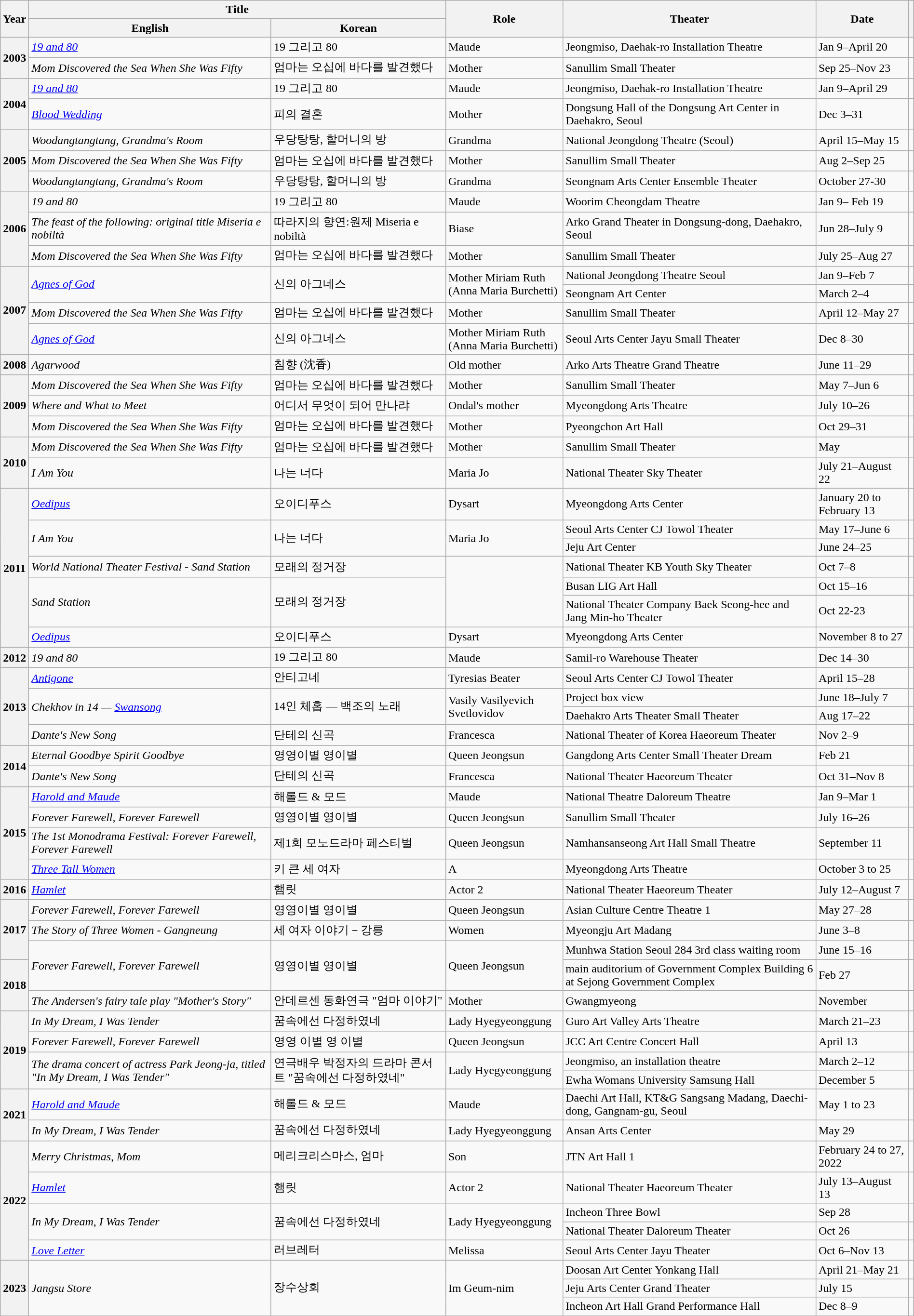<table class="wikitable sortable plainrowheaders" style="clear:none; font-size:100%; padding:0 auto; width:100%; margin:auto">
<tr>
<th rowspan="2" scope="col">Year</th>
<th colspan="2" scope="col">Title</th>
<th rowspan="2" scope="col">Role</th>
<th rowspan="2" scope="col">Theater</th>
<th rowspan="2" scope="col">Date</th>
<th rowspan="2" scope="col" class="unsortable"></th>
</tr>
<tr>
<th>English</th>
<th>Korean</th>
</tr>
<tr>
<th rowspan="2" scope="row">2003</th>
<td><em><a href='#'>19 and 80</a></em></td>
<td>19 그리고 80</td>
<td>Maude</td>
<td>Jeongmiso, Daehak-ro Installation Theatre</td>
<td>Jan 9–April 20</td>
<td></td>
</tr>
<tr>
<td><em>Mom Discovered the Sea When She Was Fifty</em></td>
<td>엄마는 오십에 바다를 발견했다</td>
<td>Mother</td>
<td>Sanullim Small Theater</td>
<td>Sep 25–Nov 23</td>
<td></td>
</tr>
<tr>
<th scope="row" rowspan="2">2004</th>
<td><a href='#'><em>19 and 80</em></a></td>
<td>19 그리고 80</td>
<td>Maude</td>
<td>Jeongmiso, Daehak-ro Installation Theatre</td>
<td>Jan 9–April 29</td>
<td></td>
</tr>
<tr>
<td><em><a href='#'>Blood Wedding</a></em></td>
<td>피의 결혼</td>
<td>Mother</td>
<td>Dongsung Hall of the Dongsung Art Center in Daehakro, Seoul</td>
<td>Dec 3–31</td>
<td></td>
</tr>
<tr>
<th rowspan="3" scope="row">2005</th>
<td><em>Woodangtangtang, Grandma's Room</em></td>
<td>우당탕탕, 할머니의 방</td>
<td>Grandma</td>
<td>National Jeongdong Theatre (Seoul)</td>
<td>April 15–May 15</td>
<td></td>
</tr>
<tr>
<td><em>Mom Discovered the Sea When She Was Fifty</em></td>
<td>엄마는 오십에 바다를 발견했다</td>
<td>Mother</td>
<td>Sanullim Small Theater</td>
<td>Aug 2–Sep 25</td>
<td></td>
</tr>
<tr>
<td><em>Woodangtangtang, Grandma's Room</em></td>
<td>우당탕탕, 할머니의 방</td>
<td>Grandma</td>
<td>Seongnam Arts Center Ensemble Theater</td>
<td>October 27-30</td>
<td></td>
</tr>
<tr>
<th scope="row" rowspan="3">2006</th>
<td><em>19 and 80</em></td>
<td>19 그리고 80</td>
<td>Maude</td>
<td>Woorim Cheongdam Theatre</td>
<td>Jan 9– Feb 19</td>
<td></td>
</tr>
<tr>
<td><em>The feast of the following: original title Miseria e nobiltà</em></td>
<td>따라지의 향연:원제 Miseria e nobiltà</td>
<td>Biase</td>
<td>Arko Grand Theater in Dongsung-dong, Daehakro, Seoul</td>
<td>Jun 28–July 9</td>
<td></td>
</tr>
<tr>
<td><em>Mom Discovered the Sea When She Was Fifty</em></td>
<td>엄마는 오십에 바다를 발견했다</td>
<td>Mother</td>
<td>Sanullim Small Theater</td>
<td>July 25–Aug 27</td>
<td></td>
</tr>
<tr>
<th scope="row" rowspan="4">2007</th>
<td rowspan="2"><em><a href='#'>Agnes of God</a></em></td>
<td rowspan="2">신의 아그네스</td>
<td rowspan="2">Mother Miriam Ruth<br>(Anna Maria Burchetti)</td>
<td>National Jeongdong Theatre Seoul</td>
<td>Jan 9–Feb 7</td>
<td></td>
</tr>
<tr>
<td>Seongnam Art Center</td>
<td>March 2–4</td>
<td></td>
</tr>
<tr>
<td><em>Mom Discovered the Sea When She Was Fifty</em></td>
<td>엄마는 오십에 바다를 발견했다</td>
<td>Mother</td>
<td>Sanullim Small Theater</td>
<td>April 12–May 27</td>
<td></td>
</tr>
<tr>
<td><em><a href='#'>Agnes of God</a></em></td>
<td>신의 아그네스</td>
<td>Mother Miriam Ruth<br>(Anna Maria Burchetti)</td>
<td>Seoul Arts Center Jayu Small Theater</td>
<td>Dec 8–30</td>
<td></td>
</tr>
<tr>
<th scope="row">2008</th>
<td><em>Agarwood</em></td>
<td>침향 (沈香)</td>
<td>Old mother</td>
<td>Arko Arts Theatre Grand Theatre</td>
<td>June 11–29</td>
<td></td>
</tr>
<tr>
<th scope="row" rowspan="3">2009</th>
<td><em>Mom Discovered the Sea When She Was Fifty</em></td>
<td>엄마는 오십에 바다를 발견했다</td>
<td>Mother</td>
<td>Sanullim Small Theater</td>
<td>May 7–Jun 6</td>
<td></td>
</tr>
<tr>
<td><em>Where and What to Meet</em></td>
<td>어디서 무엇이 되어 만나랴</td>
<td>Ondal's mother</td>
<td>Myeongdong Arts Theatre</td>
<td>July 10–26</td>
<td></td>
</tr>
<tr>
<td><em>Mom Discovered the Sea When She Was Fifty</em></td>
<td>엄마는 오십에 바다를 발견했다</td>
<td>Mother</td>
<td>Pyeongchon Art Hall</td>
<td>Oct 29–31</td>
<td></td>
</tr>
<tr>
<th scope="row" rowspan="2">2010</th>
<td><em>Mom Discovered the Sea When She Was Fifty</em></td>
<td>엄마는 오십에 바다를 발견했다</td>
<td>Mother</td>
<td>Sanullim Small Theater</td>
<td>May</td>
<td></td>
</tr>
<tr>
<td><em>I Am You</em></td>
<td>나는 너다</td>
<td>Maria Jo</td>
<td>National Theater Sky Theater</td>
<td>July 21–August 22</td>
<td></td>
</tr>
<tr>
<th rowspan="7" scope="row">2011</th>
<td><em><a href='#'>Oedipus</a></em></td>
<td>오이디푸스</td>
<td>Dysart</td>
<td>Myeongdong Arts Center</td>
<td>January 20 to February 13</td>
<td></td>
</tr>
<tr>
<td rowspan="2"><em>I Am You</em></td>
<td rowspan="2">나는 너다</td>
<td rowspan="2">Maria Jo</td>
<td>Seoul Arts Center CJ Towol Theater</td>
<td>May 17–June 6</td>
<td></td>
</tr>
<tr>
<td>Jeju Art Center</td>
<td>June 24–25</td>
<td></td>
</tr>
<tr>
<td><em>World National Theater Festival - Sand Station</em></td>
<td>모래의 정거장</td>
<td rowspan="3"></td>
<td>National Theater KB Youth Sky Theater</td>
<td>Oct 7–8</td>
<td></td>
</tr>
<tr>
<td rowspan="2"><em>Sand Station</em></td>
<td rowspan="2">모래의 정거장</td>
<td>Busan LIG Art Hall</td>
<td>Oct 15–16</td>
<td></td>
</tr>
<tr>
<td>National Theater Company Baek Seong-hee and Jang Min-ho Theater</td>
<td>Oct 22-23</td>
<td></td>
</tr>
<tr>
<td><em><a href='#'>Oedipus</a></em></td>
<td>오이디푸스</td>
<td>Dysart</td>
<td>Myeongdong Arts Center</td>
<td>November 8 to 27</td>
<td></td>
</tr>
<tr>
<th scope="row">2012</th>
<td><em>19 and 80</em></td>
<td>19 그리고 80</td>
<td>Maude</td>
<td>Samil-ro Warehouse Theater</td>
<td>Dec 14–30</td>
<td></td>
</tr>
<tr>
<th scope="row" rowspan="4">2013</th>
<td><em><a href='#'>Antigone</a></em></td>
<td>안티고네</td>
<td>Tyresias Beater</td>
<td>Seoul Arts Center CJ Towol Theater</td>
<td>April 15–28</td>
<td></td>
</tr>
<tr>
<td rowspan="2"><em>Chekhov in 14 — <a href='#'>Swansong</a></em></td>
<td rowspan="2">14인 체홉 —  백조의 노래</td>
<td rowspan="2">Vasily Vasilyevich Svetlovidov</td>
<td>Project box view</td>
<td>June 18–July 7</td>
<td></td>
</tr>
<tr>
<td>Daehakro Arts Theater Small Theater</td>
<td>Aug 17–22</td>
<td></td>
</tr>
<tr>
<td><em>Dante's New Song</em></td>
<td>단테의 신곡</td>
<td>Francesca</td>
<td>National Theater of Korea Haeoreum Theater</td>
<td>Nov 2–9</td>
<td></td>
</tr>
<tr>
<th rowspan="2" scope="row">2014</th>
<td><em>Eternal Goodbye Spirit Goodbye</em></td>
<td>영영이별 영이별</td>
<td>Queen Jeongsun</td>
<td>Gangdong Arts Center Small Theater Dream</td>
<td>Feb 21</td>
<td></td>
</tr>
<tr>
<td><em>Dante's New Song</em></td>
<td>단테의 신곡</td>
<td>Francesca</td>
<td>National Theater Haeoreum Theater</td>
<td>Oct 31–Nov 8</td>
<td></td>
</tr>
<tr>
<th scope="row" rowspan="4">2015</th>
<td><a href='#'><em>Harold and Maude</em></a></td>
<td>해롤드 & 모드</td>
<td>Maude</td>
<td>National Theatre Daloreum Theatre</td>
<td>Jan 9–Mar 1</td>
<td></td>
</tr>
<tr>
<td><em>Forever Farewell, Forever Farewell</em></td>
<td>영영이별 영이별</td>
<td>Queen Jeongsun</td>
<td>Sanullim Small Theater</td>
<td>July 16–26</td>
<td></td>
</tr>
<tr>
<td><em>The 1st Monodrama Festival: Forever Farewell, Forever Farewell</em></td>
<td>제1회 모노드라마 페스티벌</td>
<td>Queen Jeongsun</td>
<td>Namhansanseong Art Hall Small Theatre</td>
<td>September 11</td>
<td></td>
</tr>
<tr>
<td><em><a href='#'>Three Tall Women</a></em></td>
<td>키 큰 세 여자</td>
<td>A</td>
<td>Myeongdong Arts Theatre</td>
<td>October 3 to 25</td>
<td></td>
</tr>
<tr>
<th scope="row">2016</th>
<td><em><a href='#'>Hamlet</a></em></td>
<td>햄릿</td>
<td>Actor 2</td>
<td>National Theater Haeoreum Theater</td>
<td>July 12–August 7</td>
<td></td>
</tr>
<tr>
<th scope="row" rowspan="3">2017</th>
<td><em>Forever Farewell, Forever Farewell</em></td>
<td>영영이별 영이별</td>
<td>Queen Jeongsun</td>
<td>Asian Culture Centre Theatre 1</td>
<td>May 27–28</td>
<td></td>
</tr>
<tr>
<td><em>The Story of Three Women - Gangneung</em></td>
<td>세 여자 이야기－강릉</td>
<td>Women</td>
<td>Myeongju Art Madang</td>
<td>June 3–8</td>
<td></td>
</tr>
<tr>
<td rowspan="2"><em>Forever Farewell, Forever Farewell</em></td>
<td rowspan="2">영영이별 영이별</td>
<td rowspan="2">Queen Jeongsun</td>
<td>Munhwa Station Seoul 284 3rd class waiting room</td>
<td>June 15–16</td>
<td></td>
</tr>
<tr>
<th scope="row" rowspan="2">2018</th>
<td>main auditorium of Government Complex Building 6 at Sejong Government Complex</td>
<td>Feb 27</td>
<td></td>
</tr>
<tr>
<td><em>The Andersen's fairy tale play "Mother's Story"</em></td>
<td>안데르센 동화연극 "엄마 이야기"</td>
<td>Mother</td>
<td>Gwangmyeong</td>
<td>November</td>
<td></td>
</tr>
<tr>
<th scope="row" rowspan="4">2019</th>
<td><em>In My Dream, I Was Tender</em></td>
<td>꿈속에선 다정하였네</td>
<td>Lady Hyegyeonggung</td>
<td>Guro Art Valley Arts Theatre</td>
<td>March 21–23</td>
<td></td>
</tr>
<tr>
<td><em>Forever Farewell, Forever Farewell</em></td>
<td>영영 이별 영 이별</td>
<td>Queen Jeongsun</td>
<td>JCC Art Centre Concert Hall</td>
<td>April 13</td>
<td></td>
</tr>
<tr>
<td rowspan="2"><em>The drama concert of actress Park Jeong-ja, titled "In My Dream, I Was Tender"</em></td>
<td rowspan="2">연극배우 박정자의 드라마 콘서트 "꿈속에선 다정하였네"</td>
<td rowspan="2">Lady Hyegyeonggung</td>
<td>Jeongmiso, an installation theatre</td>
<td>March 2–12</td>
<td></td>
</tr>
<tr>
<td>Ewha Womans University Samsung Hall</td>
<td>December 5</td>
<td></td>
</tr>
<tr>
<th rowspan="2" scope="row">2021</th>
<td><a href='#'><em>Harold and Maude</em></a></td>
<td>해롤드 & 모드</td>
<td>Maude</td>
<td>Daechi Art Hall, KT&G Sangsang Madang, Daechi-dong, Gangnam-gu, Seoul</td>
<td>May 1 to 23</td>
<td></td>
</tr>
<tr>
<td><em>In My Dream, I Was Tender</em></td>
<td>꿈속에선 다정하였네</td>
<td>Lady Hyegyeonggung</td>
<td>Ansan Arts Center</td>
<td>May 29</td>
<td></td>
</tr>
<tr>
<th rowspan="5" scope="row">2022</th>
<td><em>Merry Christmas, Mom</em></td>
<td>메리크리스마스, 엄마</td>
<td>Son</td>
<td>JTN Art Hall 1</td>
<td>February 24 to 27, 2022</td>
<td></td>
</tr>
<tr>
<td><em><a href='#'>Hamlet</a></em></td>
<td>햄릿</td>
<td>Actor 2</td>
<td>National Theater Haeoreum Theater</td>
<td>July 13–August 13</td>
<td></td>
</tr>
<tr>
<td rowspan="2"><em>In My Dream, I Was Tender</em></td>
<td rowspan="2">꿈속에선 다정하였네</td>
<td rowspan="2">Lady Hyegyeonggung</td>
<td>Incheon Three Bowl</td>
<td>Sep 28</td>
<td></td>
</tr>
<tr>
<td>National Theater Daloreum Theater</td>
<td>Oct 26</td>
<td></td>
</tr>
<tr>
<td><em><a href='#'>Love Letter</a></em></td>
<td>러브레터</td>
<td>Melissa</td>
<td>Seoul Arts Center Jayu Theater</td>
<td>Oct 6–Nov 13</td>
<td></td>
</tr>
<tr>
<th scope="row" rowspan="3">2023</th>
<td rowspan="3"><em>Jangsu Store</em></td>
<td rowspan="3">장수상회</td>
<td rowspan="3">Im Geum-nim</td>
<td>Doosan Art Center Yonkang Hall</td>
<td>April 21–May 21</td>
<td></td>
</tr>
<tr>
<td>Jeju Arts Center Grand Theater</td>
<td>July 15</td>
<td></td>
</tr>
<tr>
<td>Incheon Art Hall Grand Performance Hall</td>
<td>Dec 8–9</td>
<td></td>
</tr>
</table>
